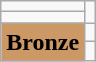<table class="wikitable">
<tr>
<td></td>
</tr>
<tr>
<td></td>
</tr>
<tr>
<td rowspan="2" bgcolor="#cc9966"><strong>Bronze</strong></td>
<td></td>
</tr>
<tr>
<td></td>
</tr>
</table>
